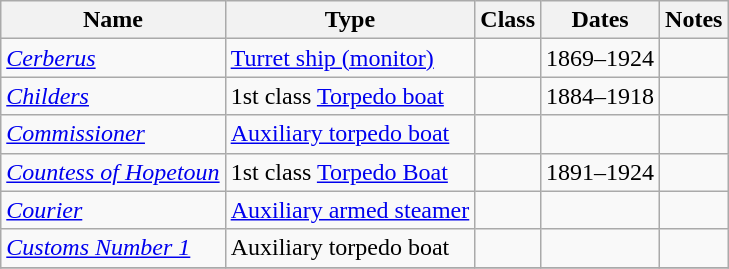<table class="wikitable">
<tr>
<th>Name</th>
<th>Type</th>
<th>Class</th>
<th>Dates</th>
<th>Notes</th>
</tr>
<tr>
<td><em><a href='#'>Cerberus</a></em></td>
<td><a href='#'>Turret ship (monitor)</a></td>
<td> </td>
<td>1869–1924</td>
<td> </td>
</tr>
<tr>
<td><em><a href='#'>Childers</a></em></td>
<td>1st class <a href='#'>Torpedo boat</a></td>
<td> </td>
<td>1884–1918</td>
<td> </td>
</tr>
<tr>
<td><em><a href='#'>Commissioner</a></em></td>
<td><a href='#'>Auxiliary torpedo boat</a></td>
<td> </td>
<td> </td>
<td> </td>
</tr>
<tr>
<td><em><a href='#'>Countess of Hopetoun</a></em></td>
<td>1st class <a href='#'>Torpedo Boat</a></td>
<td> </td>
<td>1891–1924</td>
<td> </td>
</tr>
<tr>
<td><em><a href='#'>Courier</a></em></td>
<td><a href='#'>Auxiliary armed steamer</a></td>
<td> </td>
<td> </td>
<td> </td>
</tr>
<tr>
<td><em><a href='#'>Customs Number 1</a></em></td>
<td>Auxiliary torpedo boat</td>
<td> </td>
<td> </td>
<td> </td>
</tr>
<tr>
</tr>
</table>
